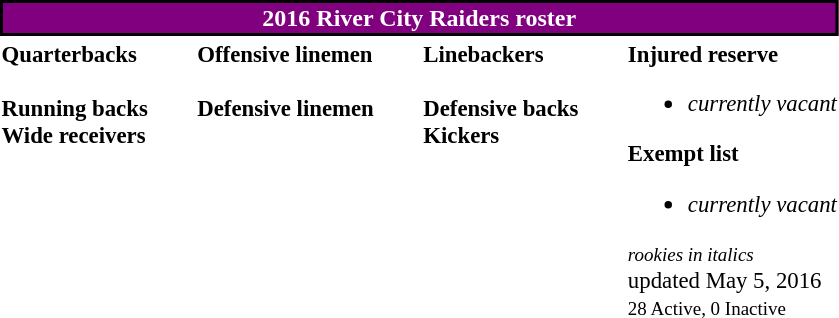<table class="toccolours" style="text-align: left;">
<tr>
<th colspan="7" style="background:purple; border:2px solid black; color:white; text-align:center;"><strong>2016 River City Raiders roster</strong></th>
</tr>
<tr>
<td style="font-size: 95%;vertical-align:top;"><strong>Quarterbacks</strong><br><br><strong>Running backs</strong>


<br><strong>Wide receivers</strong>





</td>
<td style="width: 25px;"></td>
<td style="font-size: 95%;vertical-align:top;"><strong>Offensive linemen</strong><br>


<br><strong>Defensive linemen</strong>



</td>
<td style="width: 25px;"></td>
<td style="font-size: 95%;vertical-align:top;"><strong>Linebackers</strong><br>
<br><strong>Defensive backs</strong>






<br><strong>Kickers</strong>
</td>
<td style="width: 25px;"></td>
<td style="font-size: 95%;vertical-align:top;"><strong>Injured reserve</strong><br><ul><li><em>currently vacant</em></li></ul><strong>Exempt list</strong><ul><li><em>currently vacant</em></li></ul><small><em>rookies in italics</em></small><br>
 updated May 5, 2016<br>
<small>28 Active, 0 Inactive</small></td>
</tr>
<tr>
</tr>
</table>
